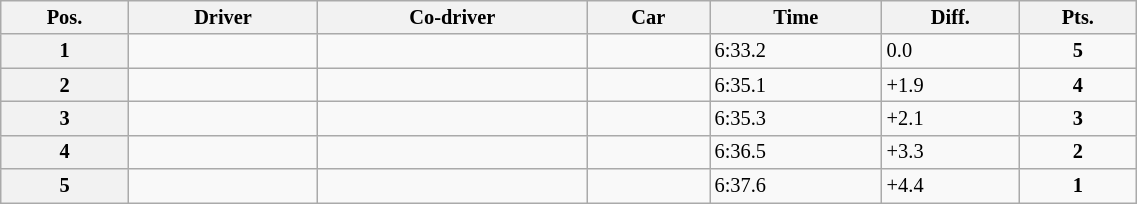<table class="wikitable" width=60% style="font-size: 85%;">
<tr>
<th>Pos.</th>
<th>Driver</th>
<th>Co-driver</th>
<th>Car</th>
<th>Time</th>
<th>Diff.</th>
<th>Pts.</th>
</tr>
<tr>
<th>1</th>
<td></td>
<td></td>
<td></td>
<td>6:33.2</td>
<td>0.0</td>
<td align="center"><strong>5</strong></td>
</tr>
<tr>
<th>2</th>
<td></td>
<td></td>
<td></td>
<td>6:35.1</td>
<td>+1.9</td>
<td align="center"><strong>4</strong></td>
</tr>
<tr>
<th>3</th>
<td></td>
<td></td>
<td></td>
<td>6:35.3</td>
<td>+2.1</td>
<td align="center"><strong>3</strong></td>
</tr>
<tr>
<th>4</th>
<td></td>
<td></td>
<td></td>
<td>6:36.5</td>
<td>+3.3</td>
<td align="center"><strong>2</strong></td>
</tr>
<tr>
<th>5</th>
<td></td>
<td></td>
<td></td>
<td>6:37.6</td>
<td>+4.4</td>
<td align="center"><strong>1</strong></td>
</tr>
</table>
